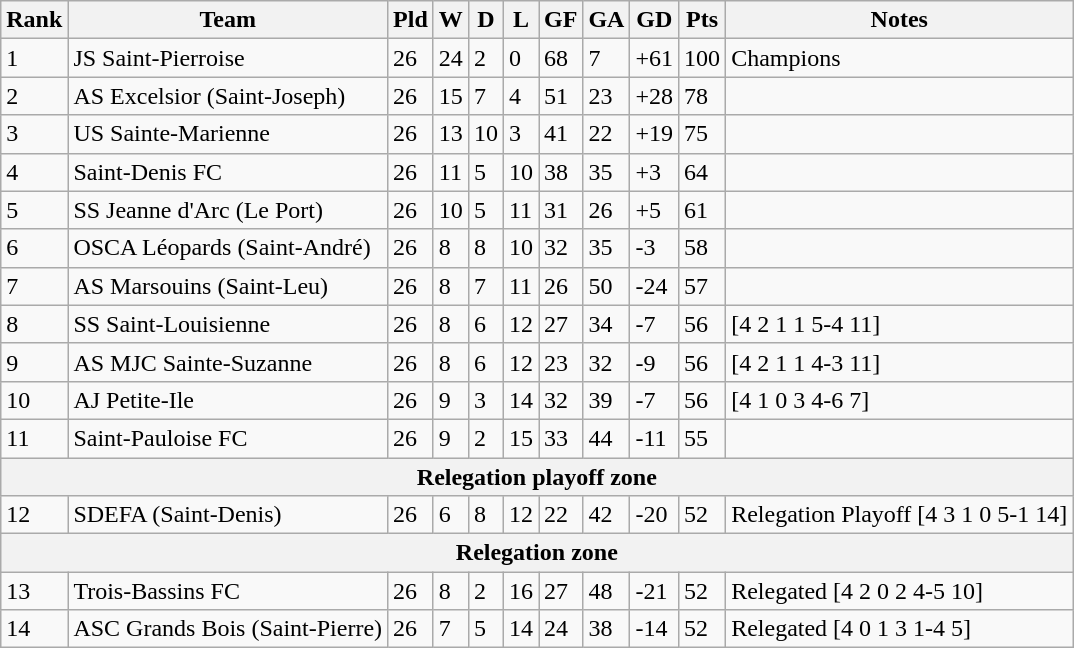<table class="wikitable sortable">
<tr>
<th>Rank</th>
<th>Team</th>
<th>Pld</th>
<th>W</th>
<th>D</th>
<th>L</th>
<th>GF</th>
<th>GA</th>
<th>GD</th>
<th>Pts</th>
<th>Notes</th>
</tr>
<tr>
<td>1</td>
<td>JS Saint-Pierroise</td>
<td>26</td>
<td>24</td>
<td>2</td>
<td>0</td>
<td>68</td>
<td>7</td>
<td>+61</td>
<td>100</td>
<td>Champions</td>
</tr>
<tr>
<td>2</td>
<td>AS Excelsior (Saint-Joseph)</td>
<td>26</td>
<td>15</td>
<td>7</td>
<td>4</td>
<td>51</td>
<td>23</td>
<td>+28</td>
<td>78</td>
<td></td>
</tr>
<tr>
<td>3</td>
<td>US Sainte-Marienne</td>
<td>26</td>
<td>13</td>
<td>10</td>
<td>3</td>
<td>41</td>
<td>22</td>
<td>+19</td>
<td>75</td>
<td></td>
</tr>
<tr>
<td>4</td>
<td>Saint-Denis FC</td>
<td>26</td>
<td>11</td>
<td>5</td>
<td>10</td>
<td>38</td>
<td>35</td>
<td>+3</td>
<td>64</td>
<td></td>
</tr>
<tr>
<td>5</td>
<td>SS Jeanne d'Arc (Le Port)</td>
<td>26</td>
<td>10</td>
<td>5</td>
<td>11</td>
<td>31</td>
<td>26</td>
<td>+5</td>
<td>61</td>
<td></td>
</tr>
<tr>
<td>6</td>
<td>OSCA Léopards (Saint-André)</td>
<td>26</td>
<td>8</td>
<td>8</td>
<td>10</td>
<td>32</td>
<td>35</td>
<td>-3</td>
<td>58</td>
<td></td>
</tr>
<tr>
<td>7</td>
<td>AS Marsouins (Saint-Leu)</td>
<td>26</td>
<td>8</td>
<td>7</td>
<td>11</td>
<td>26</td>
<td>50</td>
<td>-24</td>
<td>57</td>
<td></td>
</tr>
<tr>
<td>8</td>
<td>SS Saint-Louisienne</td>
<td>26</td>
<td>8</td>
<td>6</td>
<td>12</td>
<td>27</td>
<td>34</td>
<td>-7</td>
<td>56</td>
<td>[4 2 1 1 5-4 11]</td>
</tr>
<tr>
<td>9</td>
<td>AS MJC Sainte-Suzanne</td>
<td>26</td>
<td>8</td>
<td>6</td>
<td>12</td>
<td>23</td>
<td>32</td>
<td>-9</td>
<td>56</td>
<td>[4 2 1 1 4-3 11]</td>
</tr>
<tr>
<td>10</td>
<td>AJ Petite-Ile</td>
<td>26</td>
<td>9</td>
<td>3</td>
<td>14</td>
<td>32</td>
<td>39</td>
<td>-7</td>
<td>56</td>
<td>[4 1 0 3 4-6 7]</td>
</tr>
<tr>
<td>11</td>
<td>Saint-Pauloise FC</td>
<td>26</td>
<td>9</td>
<td>2</td>
<td>15</td>
<td>33</td>
<td>44</td>
<td>-11</td>
<td>55</td>
<td></td>
</tr>
<tr>
<th colspan="11">Relegation playoff zone</th>
</tr>
<tr>
<td>12</td>
<td>SDEFA (Saint-Denis)</td>
<td>26</td>
<td>6</td>
<td>8</td>
<td>12</td>
<td>22</td>
<td>42</td>
<td>-20</td>
<td>52</td>
<td>Relegation Playoff [4 3 1 0 5-1 14]</td>
</tr>
<tr>
<th colspan="11">Relegation zone</th>
</tr>
<tr>
<td>13</td>
<td>Trois-Bassins FC</td>
<td>26</td>
<td>8</td>
<td>2</td>
<td>16</td>
<td>27</td>
<td>48</td>
<td>-21</td>
<td>52</td>
<td>Relegated [4 2 0 2 4-5 10]</td>
</tr>
<tr>
<td>14</td>
<td>ASC Grands Bois (Saint-Pierre)</td>
<td>26</td>
<td>7</td>
<td>5</td>
<td>14</td>
<td>24</td>
<td>38</td>
<td>-14</td>
<td>52</td>
<td>Relegated [4 0 1 3 1-4 5]</td>
</tr>
</table>
